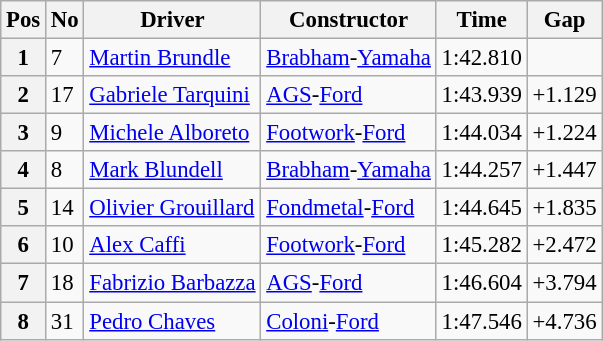<table class="wikitable sortable" style="font-size: 95%;">
<tr>
<th>Pos</th>
<th>No</th>
<th>Driver</th>
<th>Constructor</th>
<th>Time</th>
<th>Gap</th>
</tr>
<tr>
<th>1</th>
<td>7</td>
<td> <a href='#'>Martin Brundle</a></td>
<td><a href='#'>Brabham</a>-<a href='#'>Yamaha</a></td>
<td>1:42.810</td>
<td></td>
</tr>
<tr>
<th>2</th>
<td>17</td>
<td> <a href='#'>Gabriele Tarquini</a></td>
<td><a href='#'>AGS</a>-<a href='#'>Ford</a></td>
<td>1:43.939</td>
<td>+1.129</td>
</tr>
<tr>
<th>3</th>
<td>9</td>
<td> <a href='#'>Michele Alboreto</a></td>
<td><a href='#'>Footwork</a>-<a href='#'>Ford</a></td>
<td>1:44.034</td>
<td>+1.224</td>
</tr>
<tr>
<th>4</th>
<td>8</td>
<td> <a href='#'>Mark Blundell</a></td>
<td><a href='#'>Brabham</a>-<a href='#'>Yamaha</a></td>
<td>1:44.257</td>
<td>+1.447</td>
</tr>
<tr>
<th>5</th>
<td>14</td>
<td> <a href='#'>Olivier Grouillard</a></td>
<td><a href='#'>Fondmetal</a>-<a href='#'>Ford</a></td>
<td>1:44.645</td>
<td>+1.835</td>
</tr>
<tr>
<th>6</th>
<td>10</td>
<td> <a href='#'>Alex Caffi</a></td>
<td><a href='#'>Footwork</a>-<a href='#'>Ford</a></td>
<td>1:45.282</td>
<td>+2.472</td>
</tr>
<tr>
<th>7</th>
<td>18</td>
<td> <a href='#'>Fabrizio Barbazza</a></td>
<td><a href='#'>AGS</a>-<a href='#'>Ford</a></td>
<td>1:46.604</td>
<td>+3.794</td>
</tr>
<tr>
<th>8</th>
<td>31</td>
<td> <a href='#'>Pedro Chaves</a></td>
<td><a href='#'>Coloni</a>-<a href='#'>Ford</a></td>
<td>1:47.546</td>
<td>+4.736</td>
</tr>
</table>
